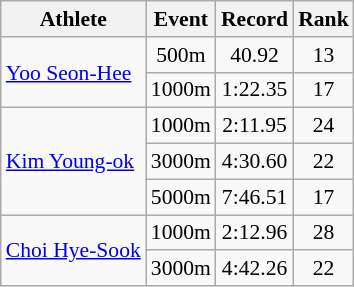<table class=wikitable style="font-size:90%; text-align:center;">
<tr>
<th>Athlete</th>
<th>Event</th>
<th>Record</th>
<th>Rank</th>
</tr>
<tr>
<td rowspan=2 align=left><a href='#'>Yoo Seon-Hee</a></td>
<td>500m</td>
<td>40.92</td>
<td>13</td>
</tr>
<tr>
<td>1000m</td>
<td>1:22.35</td>
<td>17</td>
</tr>
<tr>
<td rowspan=3 align=left><a href='#'>Kim Young-ok</a></td>
<td>1000m</td>
<td>2:11.95</td>
<td>24</td>
</tr>
<tr>
<td>3000m</td>
<td>4:30.60</td>
<td>22</td>
</tr>
<tr>
<td>5000m</td>
<td>7:46.51</td>
<td>17</td>
</tr>
<tr>
<td rowspan=2 align=left><a href='#'>Choi Hye-Sook</a></td>
<td>1000m</td>
<td>2:12.96</td>
<td>28</td>
</tr>
<tr>
<td>3000m</td>
<td>4:42.26</td>
<td>22</td>
</tr>
</table>
